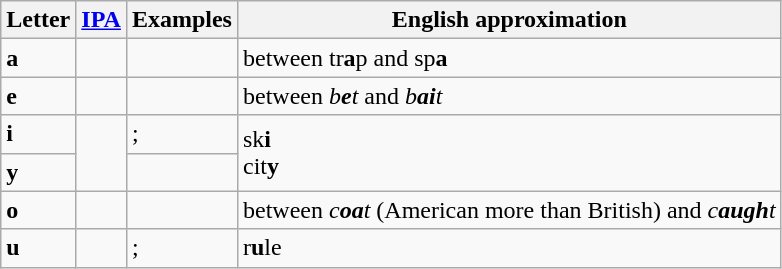<table class="wikitable">
<tr>
<th>Letter</th>
<th><a href='#'>IPA</a></th>
<th>Examples</th>
<th>English approximation</th>
</tr>
<tr>
<td><strong>a</strong></td>
<td style="text-align:center;"><big></big></td>
<td></td>
<td>between tr<strong>a</strong>p and sp<strong>a</strong></td>
</tr>
<tr>
<td><strong>e</strong></td>
<td style="text-align:center;"><big></big></td>
<td></td>
<td>between <em>b<strong>e</strong>t</em> and <em>b<strong>ai</strong>t</em></td>
</tr>
<tr>
<td><strong>i</strong></td>
<td style="text-align:center;" rowspan="2"><big></big></td>
<td>; </td>
<td rowspan="2">sk<strong>i</strong><br>cit<strong>y</strong></td>
</tr>
<tr>
<td><strong>y</strong></td>
<td></td>
</tr>
<tr>
<td><strong>o</strong></td>
<td style="text-align:center;"><big></big></td>
<td></td>
<td>between <em>c<strong>oa</strong>t</em> (American more than British) and <em>c<strong>augh</strong>t</em></td>
</tr>
<tr>
<td><strong>u</strong></td>
<td style="text-align:center;"><big></big></td>
<td>; </td>
<td>r<strong>u</strong>le</td>
</tr>
</table>
